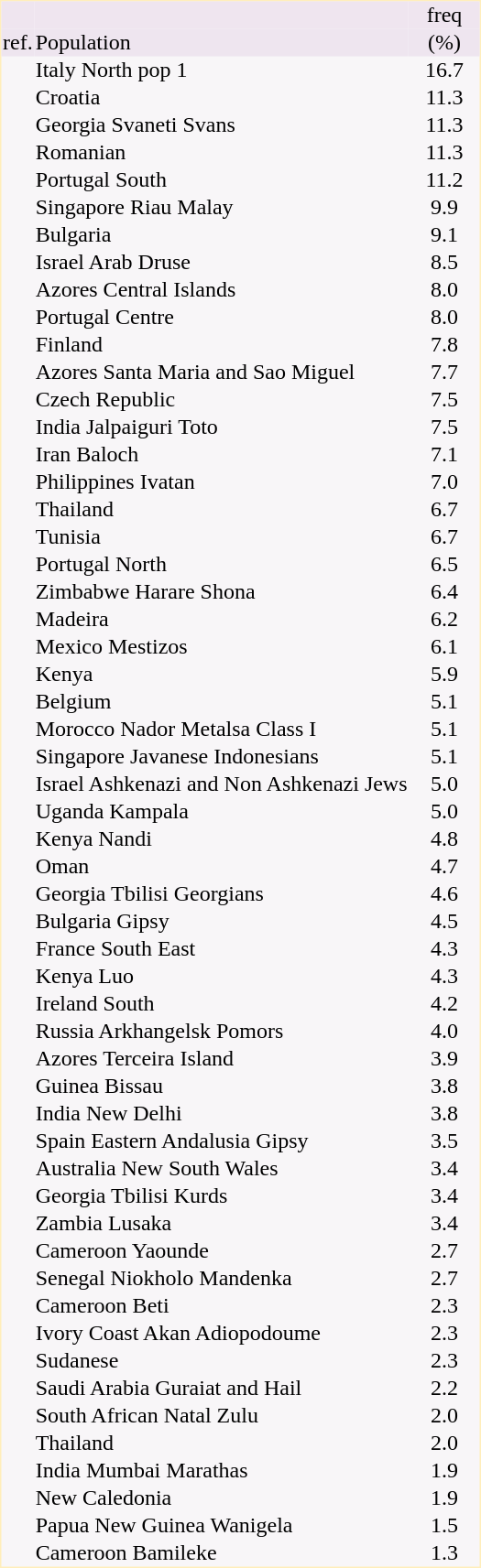<table border="0" cellspacing="0" cellpadding="1" align="left" style="text-align:center; margin-right: 3em;  border:1px #ffeebb solid; background:#f8f6f8; ">
<tr style="background:#efe5ef">
<td></td>
<td></td>
<td>freq</td>
</tr>
<tr style="background:#eee5ef">
<td>ref.</td>
<td align="left">Population</td>
<td style="width:50px">(%)</td>
</tr>
<tr>
<td></td>
<td align="left">Italy North pop 1</td>
<td>16.7</td>
</tr>
<tr>
<td></td>
<td align="left">Croatia</td>
<td>11.3</td>
</tr>
<tr>
<td></td>
<td align="left">Georgia Svaneti Svans</td>
<td>11.3</td>
</tr>
<tr>
<td></td>
<td align="left">Romanian</td>
<td>11.3</td>
</tr>
<tr>
<td></td>
<td align="left">Portugal South</td>
<td>11.2</td>
</tr>
<tr>
<td></td>
<td align="left">Singapore Riau Malay</td>
<td>9.9</td>
</tr>
<tr>
<td></td>
<td align="left">Bulgaria</td>
<td>9.1</td>
</tr>
<tr>
<td></td>
<td align="left">Israel Arab Druse</td>
<td>8.5</td>
</tr>
<tr>
<td></td>
<td align="left">Azores Central Islands</td>
<td>8.0</td>
</tr>
<tr>
<td></td>
<td align="left">Portugal Centre</td>
<td>8.0</td>
</tr>
<tr>
<td></td>
<td align="left">Finland</td>
<td>7.8</td>
</tr>
<tr>
<td></td>
<td align="left">Azores Santa Maria and Sao Miguel</td>
<td>7.7</td>
</tr>
<tr>
<td></td>
<td align="left">Czech Republic</td>
<td>7.5</td>
</tr>
<tr>
<td></td>
<td align="left">India Jalpaiguri Toto</td>
<td>7.5</td>
</tr>
<tr>
<td></td>
<td align="left">Iran Baloch</td>
<td>7.1</td>
</tr>
<tr>
<td></td>
<td align="left">Philippines Ivatan</td>
<td>7.0</td>
</tr>
<tr>
<td></td>
<td align="left">Thailand</td>
<td>6.7</td>
</tr>
<tr>
<td></td>
<td align="left">Tunisia</td>
<td>6.7</td>
</tr>
<tr>
<td></td>
<td align="left">Portugal North</td>
<td>6.5</td>
</tr>
<tr>
<td></td>
<td align="left">Zimbabwe Harare Shona</td>
<td>6.4</td>
</tr>
<tr>
<td></td>
<td align="left">Madeira</td>
<td>6.2</td>
</tr>
<tr>
<td></td>
<td align="left">Mexico Mestizos</td>
<td>6.1</td>
</tr>
<tr>
<td></td>
<td align="left">Kenya</td>
<td>5.9</td>
</tr>
<tr>
<td></td>
<td align="left">Belgium</td>
<td>5.1</td>
</tr>
<tr>
<td></td>
<td align="left">Morocco Nador Metalsa Class I</td>
<td>5.1</td>
</tr>
<tr>
<td></td>
<td align="left">Singapore Javanese Indonesians</td>
<td>5.1</td>
</tr>
<tr>
<td></td>
<td align="left">Israel Ashkenazi and Non Ashkenazi Jews</td>
<td>5.0</td>
</tr>
<tr>
<td></td>
<td align="left">Uganda Kampala</td>
<td>5.0</td>
</tr>
<tr>
<td></td>
<td align="left">Kenya Nandi</td>
<td>4.8</td>
</tr>
<tr>
<td></td>
<td align="left">Oman</td>
<td>4.7</td>
</tr>
<tr>
<td></td>
<td align="left">Georgia Tbilisi Georgians</td>
<td>4.6</td>
</tr>
<tr>
<td></td>
<td align="left">Bulgaria Gipsy</td>
<td>4.5</td>
</tr>
<tr>
<td></td>
<td align="left">France South East</td>
<td>4.3</td>
</tr>
<tr>
<td></td>
<td align="left">Kenya Luo</td>
<td>4.3</td>
</tr>
<tr>
<td></td>
<td align="left">Ireland South</td>
<td>4.2</td>
</tr>
<tr>
<td></td>
<td align="left">Russia Arkhangelsk Pomors</td>
<td>4.0</td>
</tr>
<tr>
<td></td>
<td align="left">Azores Terceira Island</td>
<td>3.9</td>
</tr>
<tr>
<td></td>
<td align="left">Guinea Bissau</td>
<td>3.8</td>
</tr>
<tr>
<td></td>
<td align="left">India New Delhi</td>
<td>3.8</td>
</tr>
<tr>
<td></td>
<td align="left">Spain Eastern Andalusia Gipsy</td>
<td>3.5</td>
</tr>
<tr>
<td></td>
<td align="left">Australia New South Wales</td>
<td>3.4</td>
</tr>
<tr>
<td></td>
<td align="left">Georgia Tbilisi Kurds</td>
<td>3.4</td>
</tr>
<tr>
<td></td>
<td align="left">Zambia Lusaka</td>
<td>3.4</td>
</tr>
<tr>
<td></td>
<td align="left">Cameroon Yaounde</td>
<td>2.7</td>
</tr>
<tr>
<td></td>
<td align="left">Senegal Niokholo Mandenka</td>
<td>2.7</td>
</tr>
<tr>
<td></td>
<td align="left">Cameroon Beti</td>
<td>2.3</td>
</tr>
<tr>
<td></td>
<td align="left">Ivory Coast Akan Adiopodoume</td>
<td>2.3</td>
</tr>
<tr>
<td></td>
<td align="left">Sudanese</td>
<td>2.3</td>
</tr>
<tr>
<td></td>
<td align="left">Saudi Arabia Guraiat and Hail</td>
<td>2.2</td>
</tr>
<tr>
<td></td>
<td align="left">South African Natal Zulu</td>
<td>2.0</td>
</tr>
<tr>
<td></td>
<td align="left">Thailand</td>
<td>2.0</td>
</tr>
<tr>
<td></td>
<td align="left">India Mumbai Marathas</td>
<td>1.9</td>
</tr>
<tr>
<td></td>
<td align="left">New Caledonia</td>
<td>1.9</td>
</tr>
<tr>
<td></td>
<td align="left">Papua New Guinea Wanigela</td>
<td>1.5</td>
</tr>
<tr>
<td></td>
<td align="left">Cameroon Bamileke</td>
<td>1.3</td>
</tr>
</table>
